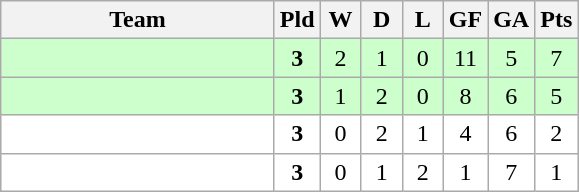<table class="wikitable" style="text-align: center;">
<tr>
<th width="175">Team</th>
<th width="20o">Pld</th>
<th width="20">W</th>
<th width="20">D</th>
<th width="20">L</th>
<th width="20">GF</th>
<th width="20">GA</th>
<th width="20">Pts</th>
</tr>
<tr bgcolor="#ccffcc">
<td style="text-align:left;"></td>
<td><strong>3</strong></td>
<td>2</td>
<td>1</td>
<td>0</td>
<td>11</td>
<td>5</td>
<td>7</td>
</tr>
<tr align=center style="background:#ccffcc;">
<td style="text-align:left;"></td>
<td><strong>3	</strong></td>
<td>1</td>
<td>2</td>
<td>0</td>
<td>8</td>
<td>6</td>
<td>5</td>
</tr>
<tr align=center style="background:#ffffff;">
<td style="text-align:left;"></td>
<td><strong>3	</strong></td>
<td>0</td>
<td>2</td>
<td>1</td>
<td>4</td>
<td>6</td>
<td>2</td>
</tr>
<tr align=center style="background:#ffffff;">
<td style="text-align:left;"></td>
<td><strong>3	</strong></td>
<td>0</td>
<td>1</td>
<td>2</td>
<td>1</td>
<td>7</td>
<td>1</td>
</tr>
</table>
